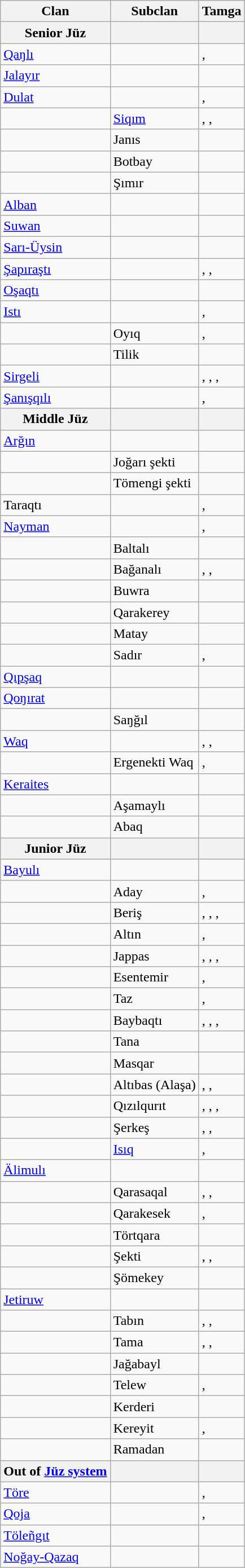<table class=wikitable>
<tr>
<th>Clan</th>
<th>Subclan</th>
<th>Tamga</th>
</tr>
<tr>
<th>Senior Jüz</th>
<th></th>
<th></th>
</tr>
<tr>
<td><a href='#'>Qaŋlı</a></td>
<td></td>
<td>, </td>
</tr>
<tr>
<td><a href='#'>Jalayır</a></td>
<td></td>
<td></td>
</tr>
<tr>
<td><a href='#'>Dulat</a></td>
<td></td>
<td>, </td>
</tr>
<tr>
<td></td>
<td><a href='#'>Siqım</a></td>
<td>, , </td>
</tr>
<tr>
<td></td>
<td>Janıs</td>
<td></td>
</tr>
<tr>
<td></td>
<td>Botbay</td>
<td></td>
</tr>
<tr>
<td></td>
<td>Şımır</td>
<td></td>
</tr>
<tr>
<td><a href='#'>Alban</a></td>
<td></td>
<td></td>
</tr>
<tr>
<td><a href='#'>Suwan</a></td>
<td></td>
<td></td>
</tr>
<tr>
<td><a href='#'>Sarı-Üysin</a></td>
<td></td>
<td></td>
</tr>
<tr>
<td><a href='#'>Şapıraştı</a></td>
<td></td>
<td>, , </td>
</tr>
<tr>
<td><a href='#'>Oşaqtı</a></td>
<td></td>
<td></td>
</tr>
<tr>
<td><a href='#'>Istı</a></td>
<td></td>
<td>, </td>
</tr>
<tr>
<td></td>
<td>Oyıq</td>
<td>, </td>
</tr>
<tr>
<td></td>
<td>Tilik</td>
<td></td>
</tr>
<tr>
<td><a href='#'>Sirgeli</a></td>
<td></td>
<td>, , , </td>
</tr>
<tr>
<td><a href='#'>Şanışqılı</a></td>
<td></td>
<td>, </td>
</tr>
<tr>
<th>Middle Jüz</th>
<th></th>
<th></th>
</tr>
<tr>
<td><a href='#'>Arğın</a></td>
<td></td>
<td></td>
</tr>
<tr>
<td></td>
<td>Joğarı şekti</td>
<td></td>
</tr>
<tr>
<td></td>
<td>Tömengi şekti</td>
<td></td>
</tr>
<tr>
<td>Taraqtı</td>
<td></td>
<td>, </td>
</tr>
<tr>
<td><a href='#'>Nayman</a></td>
<td></td>
<td>, </td>
</tr>
<tr>
<td></td>
<td>Baltalı</td>
<td></td>
</tr>
<tr>
<td></td>
<td>Bağanalı</td>
<td>, , </td>
</tr>
<tr>
<td></td>
<td>Buwra</td>
<td></td>
</tr>
<tr>
<td></td>
<td>Qarakerey</td>
<td></td>
</tr>
<tr>
<td></td>
<td>Matay</td>
<td></td>
</tr>
<tr>
<td></td>
<td>Sadır</td>
<td>, </td>
</tr>
<tr>
<td><a href='#'>Qıpşaq</a></td>
<td></td>
<td></td>
</tr>
<tr>
<td><a href='#'>Qoŋırat</a></td>
<td></td>
<td></td>
</tr>
<tr>
<td></td>
<td>Saŋğıl</td>
<td></td>
</tr>
<tr>
<td><a href='#'>Waq</a></td>
<td></td>
<td>, , </td>
</tr>
<tr>
<td></td>
<td>Ergenekti Waq</td>
<td>, </td>
</tr>
<tr>
<td><a href='#'>Keraites</a></td>
<td></td>
<td></td>
</tr>
<tr>
<td></td>
<td>Aşamaylı</td>
<td></td>
</tr>
<tr>
<td></td>
<td>Abaq</td>
<td></td>
</tr>
<tr>
<th>Junior Jüz</th>
<th></th>
<th></th>
</tr>
<tr>
<td><a href='#'>Bayulı</a></td>
<td></td>
<td></td>
</tr>
<tr>
<td></td>
<td>Aday</td>
<td>, </td>
</tr>
<tr>
<td></td>
<td>Beriş</td>
<td>, , , </td>
</tr>
<tr>
<td></td>
<td>Altın</td>
<td>, </td>
</tr>
<tr>
<td></td>
<td>Jappas</td>
<td>, , , </td>
</tr>
<tr>
<td></td>
<td>Esentemir</td>
<td>, </td>
</tr>
<tr>
<td></td>
<td>Taz</td>
<td>, </td>
</tr>
<tr>
<td></td>
<td>Baybaqtı</td>
<td>, , , </td>
</tr>
<tr>
<td></td>
<td>Tana</td>
<td></td>
</tr>
<tr>
<td></td>
<td>Masqar</td>
<td></td>
</tr>
<tr>
<td></td>
<td>Altıbas (Alaşa)</td>
<td>, , </td>
</tr>
<tr>
<td></td>
<td>Qızılqurıt</td>
<td>, , , </td>
</tr>
<tr>
<td></td>
<td>Şerkeş</td>
<td>, , </td>
</tr>
<tr>
<td></td>
<td><a href='#'>Isıq</a></td>
<td>, </td>
</tr>
<tr>
<td><a href='#'>Älimulı</a></td>
<td></td>
<td></td>
</tr>
<tr>
<td></td>
<td>Qarasaqal</td>
<td>, , </td>
</tr>
<tr>
<td></td>
<td>Qarakesek</td>
<td>, </td>
</tr>
<tr>
<td></td>
<td>Törtqara</td>
<td></td>
</tr>
<tr>
<td></td>
<td>Şekti</td>
<td>, , </td>
</tr>
<tr>
<td></td>
<td>Şömekey</td>
<td></td>
</tr>
<tr>
<td><a href='#'>Jetiruw</a></td>
<td></td>
<td></td>
</tr>
<tr>
<td></td>
<td>Tabın</td>
<td>, , </td>
</tr>
<tr>
<td></td>
<td>Tama</td>
<td>, , </td>
</tr>
<tr>
<td></td>
<td>Jağabayl</td>
<td> </td>
</tr>
<tr>
<td></td>
<td>Telew</td>
<td>, </td>
</tr>
<tr>
<td></td>
<td>Kerderi</td>
<td></td>
</tr>
<tr>
<td></td>
<td>Kereyit</td>
<td>, </td>
</tr>
<tr>
<td></td>
<td>Ramadan</td>
<td></td>
</tr>
<tr>
<th>Out of <a href='#'>Jüz system</a></th>
<th></th>
<th></th>
</tr>
<tr>
<td><a href='#'>Töre</a></td>
<td></td>
<td>, </td>
</tr>
<tr>
<td><a href='#'>Qoja</a></td>
<td></td>
<td>, </td>
</tr>
<tr>
<td><a href='#'>Töleñgıt</a></td>
<td></td>
<td></td>
</tr>
<tr>
<td><a href='#'>Noğay-Qazaq</a></td>
<td></td>
<td></td>
</tr>
</table>
